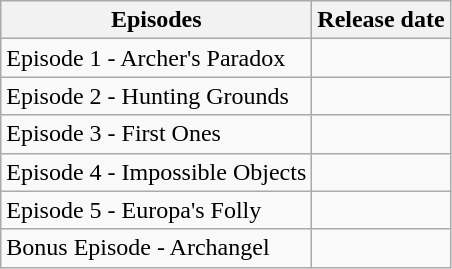<table class="wikitable">
<tr>
<th>Episodes</th>
<th>Release date</th>
</tr>
<tr>
<td>Episode 1 - Archer's Paradox</td>
<td></td>
</tr>
<tr>
<td>Episode 2 - Hunting Grounds</td>
<td></td>
</tr>
<tr>
<td>Episode 3 - First Ones</td>
<td></td>
</tr>
<tr>
<td>Episode 4 - Impossible Objects</td>
<td></td>
</tr>
<tr>
<td>Episode 5 - Europa's Folly</td>
<td></td>
</tr>
<tr>
<td>Bonus Episode - Archangel</td>
<td></td>
</tr>
</table>
